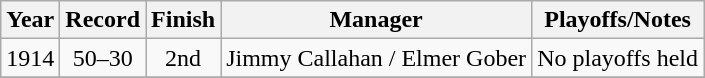<table class="wikitable" style="text-align:center">
<tr>
<th>Year</th>
<th>Record</th>
<th>Finish</th>
<th>Manager</th>
<th>Playoffs/Notes</th>
</tr>
<tr>
<td>1914</td>
<td>50–30</td>
<td>2nd</td>
<td>Jimmy Callahan / Elmer Gober</td>
<td>No playoffs held</td>
</tr>
<tr>
</tr>
</table>
